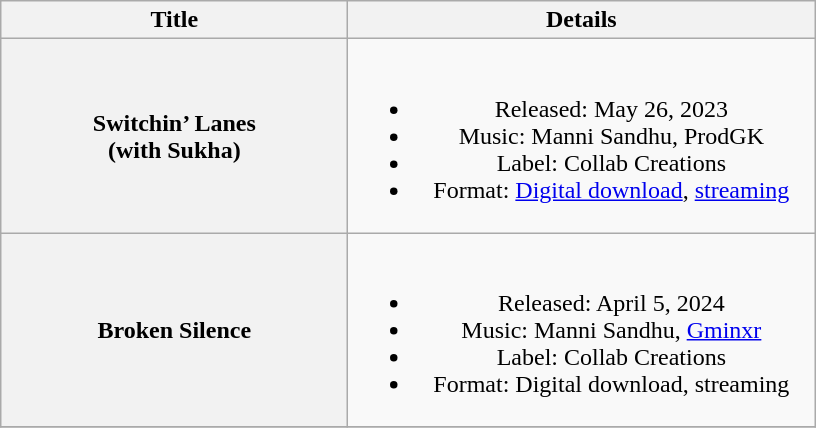<table class="wikitable plainrowheaders" style="text-align:center;">
<tr>
<th scope="col" style="width:14em;">Title</th>
<th scope="col" style="width:19em;">Details</th>
</tr>
<tr>
<th scope="row">Switchin’ Lanes <br><span>(with Sukha)</span> </th>
<td><br><ul><li>Released: May 26, 2023</li><li>Music: Manni Sandhu, ProdGK</li><li>Label: Collab Creations</li><li>Format: <a href='#'>Digital download</a>, <a href='#'>streaming</a></li></ul></td>
</tr>
<tr>
<th scope="row">Broken Silence</th>
<td><br><ul><li>Released: April 5, 2024</li><li>Music: Manni Sandhu, <a href='#'>Gminxr</a></li><li>Label: Collab Creations</li><li>Format: Digital download, streaming</li></ul></td>
</tr>
<tr>
</tr>
</table>
